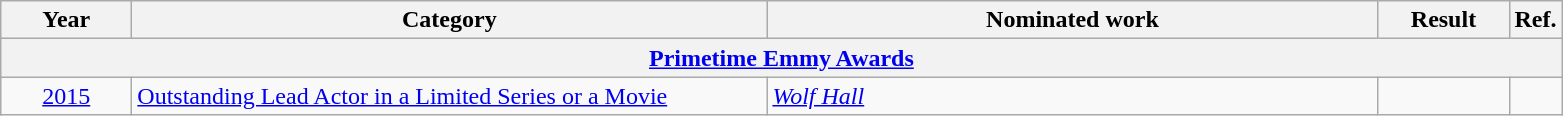<table class=wikitable>
<tr>
<th scope="col" style="width:5em;">Year</th>
<th scope="col" style="width:26em;">Category</th>
<th scope="col" style="width:25em;">Nominated work</th>
<th scope="col" style="width:5em;">Result</th>
<th>Ref.</th>
</tr>
<tr>
<th colspan=5><a href='#'>Primetime Emmy Awards</a></th>
</tr>
<tr>
<td style="text-align:center;"><a href='#'>2015</a></td>
<td><a href='#'>Outstanding Lead Actor in a Limited Series or a Movie</a></td>
<td><em><a href='#'>Wolf Hall</a></em></td>
<td></td>
<td style="text-align:center;"></td>
</tr>
</table>
